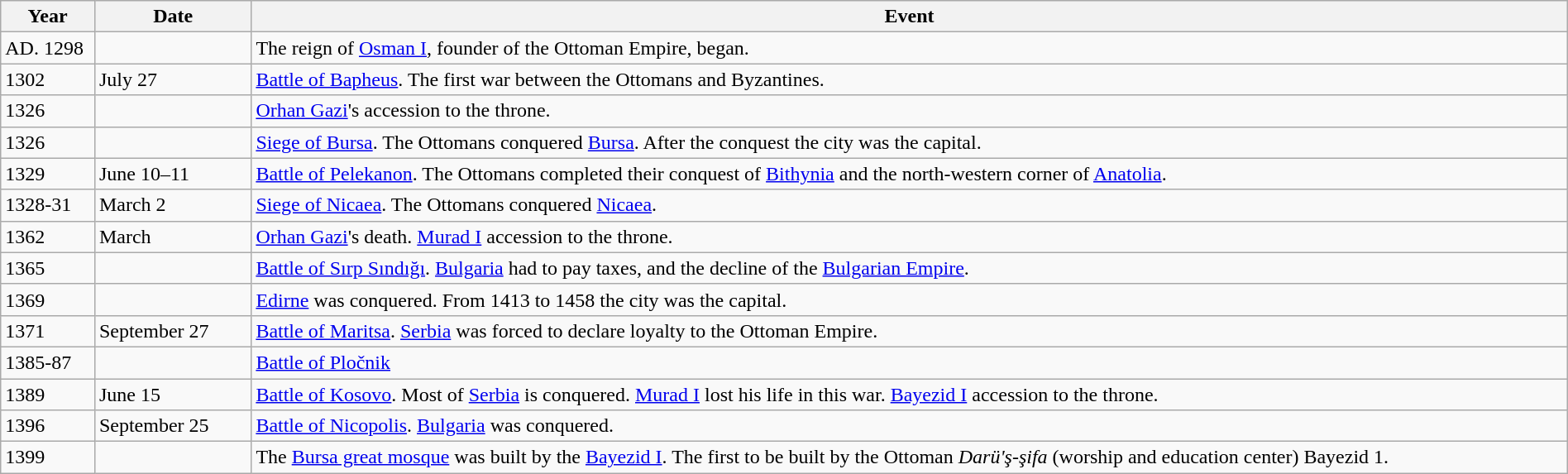<table class="wikitable" width="100%">
<tr>
<th style="width:6%">Year</th>
<th style="width:10%">Date</th>
<th>Event</th>
</tr>
<tr>
<td>AD. 1298</td>
<td></td>
<td>The reign of <a href='#'>Osman I</a>, founder of the Ottoman Empire, began.</td>
</tr>
<tr>
<td>1302</td>
<td>July 27</td>
<td><a href='#'>Battle of Bapheus</a>. The first war between the Ottomans and Byzantines.</td>
</tr>
<tr>
<td>1326</td>
<td></td>
<td><a href='#'>Orhan Gazi</a>'s accession to the throne.</td>
</tr>
<tr>
<td>1326</td>
<td></td>
<td><a href='#'>Siege of Bursa</a>. The Ottomans conquered <a href='#'>Bursa</a>. After the conquest the city was the capital.</td>
</tr>
<tr>
<td>1329</td>
<td>June 10–11</td>
<td><a href='#'>Battle of Pelekanon</a>. The Ottomans completed their conquest of <a href='#'>Bithynia</a> and the north-western corner of <a href='#'>Anatolia</a>.</td>
</tr>
<tr>
<td>1328-31</td>
<td>March 2</td>
<td><a href='#'>Siege of Nicaea</a>. The Ottomans conquered <a href='#'>Nicaea</a>.</td>
</tr>
<tr>
<td>1362</td>
<td>March</td>
<td><a href='#'>Orhan Gazi</a>'s death. <a href='#'>Murad I</a> accession to the throne.</td>
</tr>
<tr>
<td>1365</td>
<td></td>
<td><a href='#'>Battle of Sırp Sındığı</a>. <a href='#'>Bulgaria</a> had to pay taxes, and the decline of the <a href='#'>Bulgarian Empire</a>.</td>
</tr>
<tr>
<td>1369</td>
<td></td>
<td><a href='#'>Edirne</a> was conquered. From 1413 to 1458 the city was the capital.</td>
</tr>
<tr>
<td>1371</td>
<td>September 27</td>
<td><a href='#'>Battle of Maritsa</a>. <a href='#'>Serbia</a> was forced to declare loyalty to the Ottoman Empire.</td>
</tr>
<tr>
<td>1385-87</td>
<td></td>
<td><a href='#'>Battle of Pločnik</a></td>
</tr>
<tr>
<td>1389</td>
<td>June 15</td>
<td><a href='#'>Battle of Kosovo</a>. Most of <a href='#'>Serbia</a> is conquered. <a href='#'>Murad I</a> lost his life in this war. <a href='#'>Bayezid I</a> accession to the throne.</td>
</tr>
<tr>
<td>1396</td>
<td>September 25</td>
<td><a href='#'>Battle of Nicopolis</a>. <a href='#'>Bulgaria</a> was conquered.</td>
</tr>
<tr>
<td>1399</td>
<td></td>
<td>The <a href='#'>Bursa great mosque</a> was built by the <a href='#'>Bayezid I</a>. The first to be built by the Ottoman <em>Darü'ş-şifa</em> (worship and education center) Bayezid 1.</td>
</tr>
</table>
